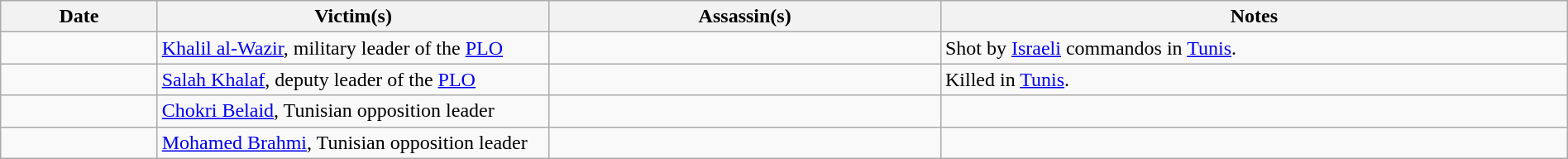<table class="wikitable sortable" style="width:100%">
<tr>
<th style="width:10%">Date</th>
<th style="width:25%">Victim(s)</th>
<th style="width:25%">Assassin(s)</th>
<th style="width:40%">Notes</th>
</tr>
<tr>
<td></td>
<td><a href='#'>Khalil al-Wazir</a>, military leader of the <a href='#'>PLO</a></td>
<td></td>
<td>Shot by <a href='#'>Israeli</a> commandos in <a href='#'>Tunis</a>.</td>
</tr>
<tr>
<td></td>
<td><a href='#'>Salah Khalaf</a>, deputy leader of the <a href='#'>PLO</a></td>
<td></td>
<td>Killed in <a href='#'>Tunis</a>.</td>
</tr>
<tr>
<td></td>
<td><a href='#'>Chokri Belaid</a>, Tunisian opposition leader</td>
<td></td>
<td></td>
</tr>
<tr>
<td></td>
<td><a href='#'>Mohamed Brahmi</a>, Tunisian opposition leader</td>
<td></td>
<td></td>
</tr>
</table>
